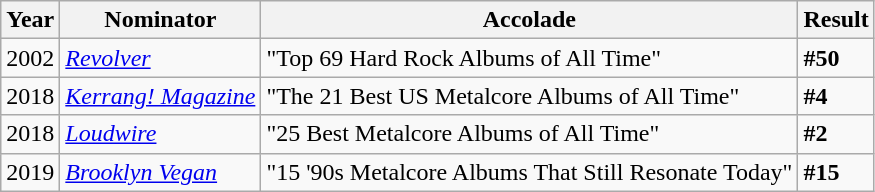<table class="wikitable">
<tr>
<th>Year</th>
<th><strong>Nominator</strong></th>
<th>Accolade</th>
<th>Result</th>
</tr>
<tr>
<td>2002</td>
<td><a href='#'><em>Revolver</em></a></td>
<td>"Top 69 Hard Rock Albums of All Time"</td>
<td><strong>#50</strong></td>
</tr>
<tr>
<td>2018</td>
<td><a href='#'><em>Kerrang! Magazine</em></a></td>
<td>"The 21 Best US Metalcore Albums of All Time"</td>
<td><strong>#4</strong></td>
</tr>
<tr>
<td>2018</td>
<td><em><a href='#'>Loudwire</a></em></td>
<td>"25 Best Metalcore Albums of All Time"</td>
<td><strong>#2</strong></td>
</tr>
<tr>
<td>2019</td>
<td><a href='#'><em>Brooklyn Vegan</em></a></td>
<td>"15 '90s Metalcore Albums That Still Resonate Today"</td>
<td><strong>#15</strong></td>
</tr>
</table>
